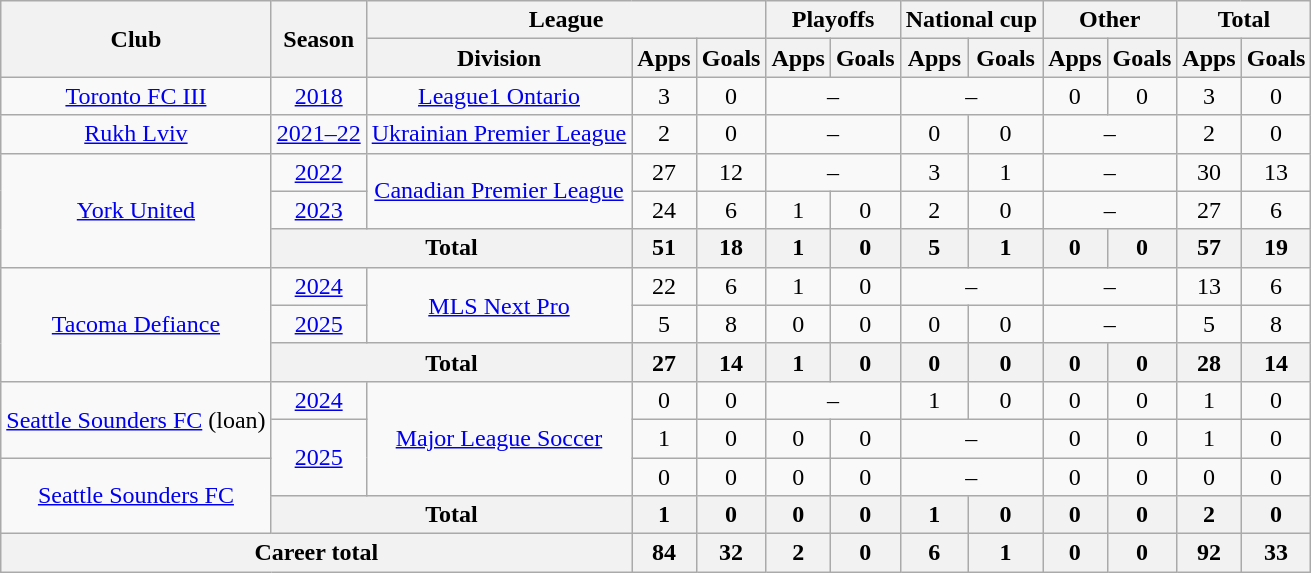<table class="wikitable" style="text-align:center">
<tr>
<th rowspan="2">Club</th>
<th rowspan="2">Season</th>
<th colspan="3">League</th>
<th colspan="2">Playoffs</th>
<th colspan="2">National cup</th>
<th colspan="2">Other</th>
<th colspan="2">Total</th>
</tr>
<tr>
<th>Division</th>
<th>Apps</th>
<th>Goals</th>
<th>Apps</th>
<th>Goals</th>
<th>Apps</th>
<th>Goals</th>
<th>Apps</th>
<th>Goals</th>
<th>Apps</th>
<th>Goals</th>
</tr>
<tr>
<td><a href='#'>Toronto FC III</a></td>
<td><a href='#'>2018</a></td>
<td><a href='#'>League1 Ontario</a></td>
<td>3</td>
<td>0</td>
<td colspan="2">–</td>
<td colspan="2">–</td>
<td>0</td>
<td>0</td>
<td>3</td>
<td>0</td>
</tr>
<tr>
<td><a href='#'>Rukh Lviv</a></td>
<td><a href='#'>2021–22</a></td>
<td><a href='#'>Ukrainian Premier League</a></td>
<td>2</td>
<td>0</td>
<td colspan="2">–</td>
<td>0</td>
<td>0</td>
<td colspan="2">–</td>
<td>2</td>
<td>0</td>
</tr>
<tr>
<td rowspan=3><a href='#'>York United</a></td>
<td><a href='#'>2022</a></td>
<td rowspan=2><a href='#'>Canadian Premier League</a></td>
<td>27</td>
<td>12</td>
<td colspan="2">–</td>
<td>3</td>
<td>1</td>
<td colspan="2">–</td>
<td>30</td>
<td>13</td>
</tr>
<tr>
<td><a href='#'>2023</a></td>
<td>24</td>
<td>6</td>
<td>1</td>
<td>0</td>
<td>2</td>
<td>0</td>
<td colspan="2">–</td>
<td>27</td>
<td>6</td>
</tr>
<tr>
<th colspan="2">Total</th>
<th>51</th>
<th>18</th>
<th>1</th>
<th>0</th>
<th>5</th>
<th>1</th>
<th>0</th>
<th>0</th>
<th>57</th>
<th>19</th>
</tr>
<tr>
<td rowspan=3><a href='#'>Tacoma Defiance</a></td>
<td><a href='#'>2024</a></td>
<td rowspan=2><a href='#'>MLS Next Pro</a></td>
<td>22</td>
<td>6</td>
<td>1</td>
<td>0</td>
<td colspan="2">–</td>
<td colspan="2">–</td>
<td>13</td>
<td>6</td>
</tr>
<tr>
<td><a href='#'>2025</a></td>
<td>5</td>
<td>8</td>
<td>0</td>
<td>0</td>
<td>0</td>
<td>0</td>
<td colspan="2">–</td>
<td>5</td>
<td>8</td>
</tr>
<tr>
<th colspan="2">Total</th>
<th>27</th>
<th>14</th>
<th>1</th>
<th>0</th>
<th>0</th>
<th>0</th>
<th>0</th>
<th>0</th>
<th>28</th>
<th>14</th>
</tr>
<tr>
<td rowspan=2><a href='#'>Seattle Sounders FC</a> (loan)</td>
<td><a href='#'>2024</a></td>
<td rowspan=3><a href='#'>Major League Soccer</a></td>
<td>0</td>
<td>0</td>
<td colspan="2">–</td>
<td>1</td>
<td>0</td>
<td>0</td>
<td>0</td>
<td>1</td>
<td>0</td>
</tr>
<tr>
<td rowspan=2><a href='#'>2025</a></td>
<td>1</td>
<td>0</td>
<td>0</td>
<td>0</td>
<td colspan="2">–</td>
<td>0</td>
<td>0</td>
<td>1</td>
<td>0</td>
</tr>
<tr>
<td rowspan=2><a href='#'>Seattle Sounders FC</a></td>
<td>0</td>
<td>0</td>
<td>0</td>
<td>0</td>
<td colspan="2">–</td>
<td>0</td>
<td>0</td>
<td>0</td>
<td>0</td>
</tr>
<tr>
<th colspan="2">Total</th>
<th>1</th>
<th>0</th>
<th>0</th>
<th>0</th>
<th>1</th>
<th>0</th>
<th>0</th>
<th>0</th>
<th>2</th>
<th>0</th>
</tr>
<tr>
<th colspan="3">Career total</th>
<th>84</th>
<th>32</th>
<th>2</th>
<th>0</th>
<th>6</th>
<th>1</th>
<th>0</th>
<th>0</th>
<th>92</th>
<th>33</th>
</tr>
</table>
